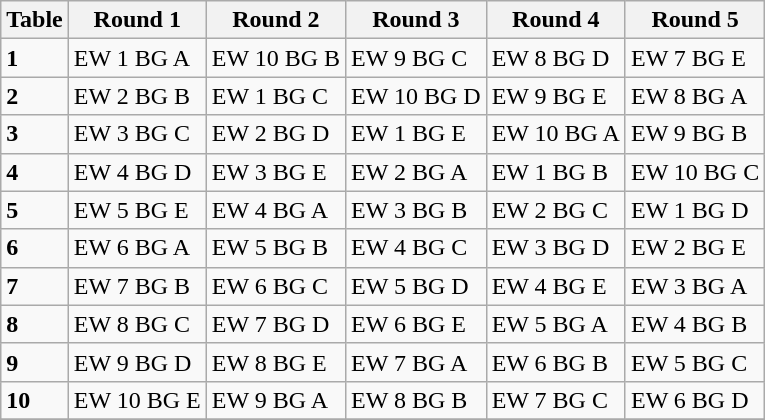<table class="wikitable">
<tr>
<th>Table</th>
<th>Round 1</th>
<th>Round 2</th>
<th>Round 3</th>
<th>Round 4</th>
<th>Round 5</th>
</tr>
<tr>
<td><strong>1</strong></td>
<td>EW 1 BG A</td>
<td>EW 10 BG B</td>
<td>EW 9 BG C</td>
<td>EW 8 BG D</td>
<td>EW 7 BG E</td>
</tr>
<tr>
<td><strong>2</strong></td>
<td>EW 2 BG B</td>
<td>EW 1 BG C</td>
<td>EW 10 BG D</td>
<td>EW 9 BG E</td>
<td>EW 8 BG A</td>
</tr>
<tr>
<td><strong>3</strong></td>
<td>EW 3 BG C</td>
<td>EW 2 BG D</td>
<td>EW 1 BG E</td>
<td>EW 10 BG A</td>
<td>EW 9 BG B</td>
</tr>
<tr>
<td><strong>4</strong></td>
<td>EW 4 BG D</td>
<td>EW 3 BG E</td>
<td>EW 2 BG A</td>
<td>EW 1 BG B</td>
<td>EW 10 BG C</td>
</tr>
<tr>
<td><strong>5</strong></td>
<td>EW 5 BG E</td>
<td>EW 4 BG A</td>
<td>EW 3 BG B</td>
<td>EW 2 BG C</td>
<td>EW 1 BG D</td>
</tr>
<tr>
<td><strong>6</strong></td>
<td>EW 6 BG A</td>
<td>EW 5 BG B</td>
<td>EW 4 BG C</td>
<td>EW 3 BG D</td>
<td>EW 2 BG E</td>
</tr>
<tr>
<td><strong>7</strong></td>
<td>EW 7 BG B</td>
<td>EW 6 BG C</td>
<td>EW 5 BG D</td>
<td>EW 4 BG E</td>
<td>EW 3 BG A</td>
</tr>
<tr>
<td><strong>8</strong></td>
<td>EW 8 BG C</td>
<td>EW 7 BG D</td>
<td>EW 6 BG E</td>
<td>EW 5 BG A</td>
<td>EW 4 BG B</td>
</tr>
<tr>
<td><strong>9</strong></td>
<td>EW 9 BG D</td>
<td>EW 8 BG E</td>
<td>EW 7 BG A</td>
<td>EW 6 BG B</td>
<td>EW 5 BG C</td>
</tr>
<tr>
<td><strong>10</strong></td>
<td>EW 10 BG E</td>
<td>EW 9 BG A</td>
<td>EW 8 BG B</td>
<td>EW 7 BG C</td>
<td>EW 6 BG D</td>
</tr>
<tr>
</tr>
</table>
